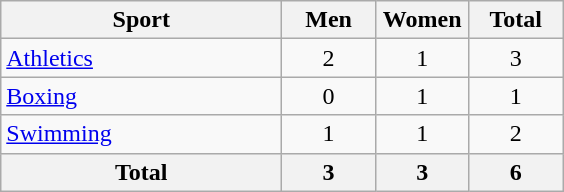<table class="wikitable sortable" style="text-align:center;">
<tr>
<th width=180>Sport</th>
<th width=55>Men</th>
<th width=55>Women</th>
<th width=55>Total</th>
</tr>
<tr>
<td align=left><a href='#'>Athletics</a></td>
<td>2</td>
<td>1</td>
<td>3</td>
</tr>
<tr>
<td align=left><a href='#'>Boxing</a></td>
<td>0</td>
<td>1</td>
<td>1</td>
</tr>
<tr>
<td align=left><a href='#'>Swimming</a></td>
<td>1</td>
<td>1</td>
<td>2</td>
</tr>
<tr>
<th>Total</th>
<th>3</th>
<th>3</th>
<th>6</th>
</tr>
</table>
